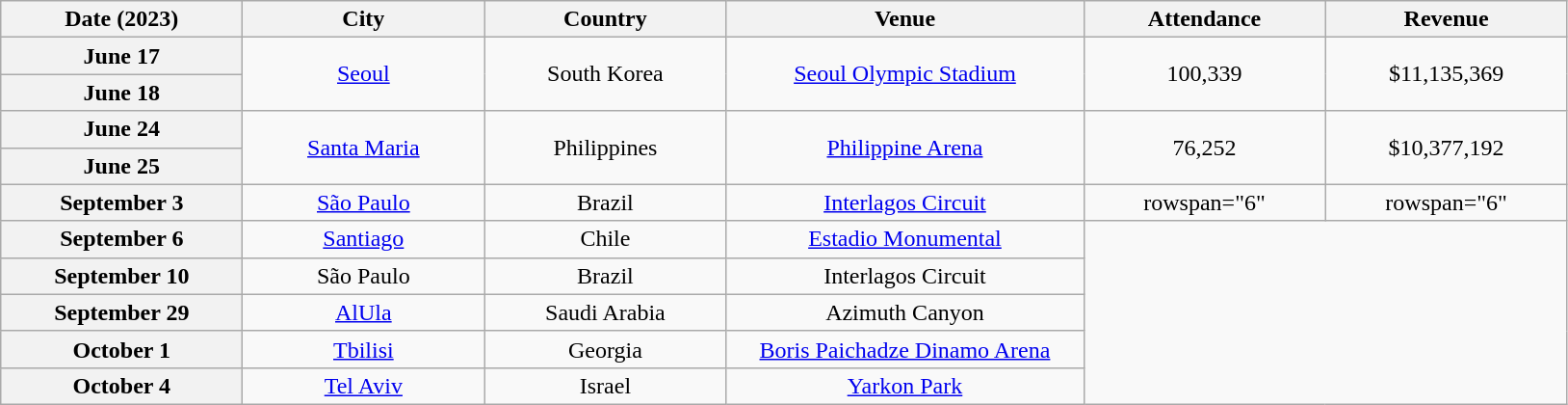<table class="wikitable plainrowheaders" style="text-align:center;">
<tr>
<th scope="col" style="width:10em;">Date (2023)</th>
<th scope="col" style="width:10em;">City</th>
<th scope="col" style="width:10em;">Country</th>
<th scope="col" style="width:15em;">Venue</th>
<th scope="col" style="width:10em;">Attendance</th>
<th scope="col" style="width:10em;">Revenue</th>
</tr>
<tr>
<th scope="row" style="text-align:center;">June 17</th>
<td rowspan="2"><a href='#'>Seoul</a></td>
<td rowspan="2">South Korea</td>
<td rowspan="2"><a href='#'>Seoul Olympic Stadium</a></td>
<td rowspan="2">100,339</td>
<td rowspan="2">$11,135,369</td>
</tr>
<tr>
<th scope="row" style="text-align:center;">June 18</th>
</tr>
<tr>
<th scope="row" style="text-align:center;">June 24</th>
<td rowspan="2"><a href='#'>Santa Maria</a></td>
<td rowspan="2">Philippines</td>
<td rowspan="2"><a href='#'>Philippine Arena</a></td>
<td rowspan="2">76,252</td>
<td rowspan="2">$10,377,192</td>
</tr>
<tr>
<th scope="row" style="text-align:center;">June 25</th>
</tr>
<tr>
<th scope="row" style="text-align:center;">September 3</th>
<td><a href='#'>São Paulo</a></td>
<td>Brazil</td>
<td><a href='#'>Interlagos Circuit</a></td>
<td>rowspan="6" </td>
<td>rowspan="6" </td>
</tr>
<tr>
<th scope="row" style="text-align:center;">September 6</th>
<td><a href='#'>Santiago</a></td>
<td>Chile</td>
<td><a href='#'>Estadio Monumental</a></td>
</tr>
<tr>
<th scope="row" style="text-align:center;">September 10</th>
<td>São Paulo</td>
<td>Brazil</td>
<td>Interlagos Circuit</td>
</tr>
<tr>
<th scope="row" style="text-align:center;">September 29</th>
<td><a href='#'>AlUla</a></td>
<td>Saudi Arabia</td>
<td>Azimuth Canyon</td>
</tr>
<tr>
<th scope="row" style="text-align:center;">October 1</th>
<td><a href='#'>Tbilisi</a></td>
<td>Georgia</td>
<td><a href='#'>Boris Paichadze Dinamo Arena</a></td>
</tr>
<tr>
<th scope="row" style="text-align:center;">October 4</th>
<td><a href='#'>Tel Aviv</a></td>
<td>Israel</td>
<td><a href='#'>Yarkon Park</a></td>
</tr>
</table>
